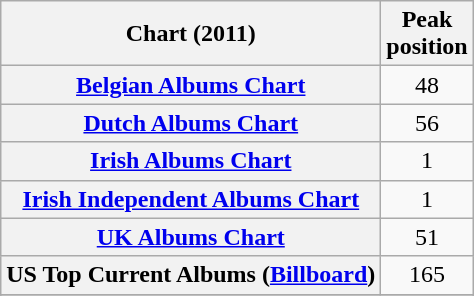<table class="wikitable plainrowheaders" style="text-align:center">
<tr>
<th scope="col">Chart (2011)</th>
<th scope="col">Peak<br>position</th>
</tr>
<tr>
<th scope="row"><a href='#'>Belgian Albums Chart</a></th>
<td style="text-align:center;">48</td>
</tr>
<tr>
<th scope="row"><a href='#'>Dutch Albums Chart</a></th>
<td style="text-align:center;">56</td>
</tr>
<tr>
<th scope="row"><a href='#'>Irish Albums Chart</a></th>
<td style="text-align:center;">1</td>
</tr>
<tr>
<th scope="row"><a href='#'>Irish Independent Albums Chart</a></th>
<td style="text-align:center;">1</td>
</tr>
<tr>
<th scope="row"><a href='#'>UK Albums Chart</a></th>
<td style="text-align:center;">51</td>
</tr>
<tr>
<th scope="row">US Top Current Albums (<a href='#'>Billboard</a>)</th>
<td>165</td>
</tr>
<tr>
</tr>
<tr>
</tr>
<tr>
</tr>
<tr>
</tr>
</table>
